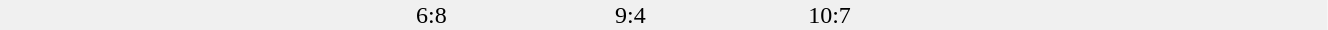<table style="width: 70%; background: #F0F0F0;" cellspacing="0">
<tr valign="top">
<td width="25%" align="right"></td>
<td width="15%" align="center">6:8</td>
<td width="15%" align="center">9:4</td>
<td width="15%" align="center">10:7</td>
<td width="25%" align="left"></td>
<td style="font-size:85%;"></td>
</tr>
</table>
